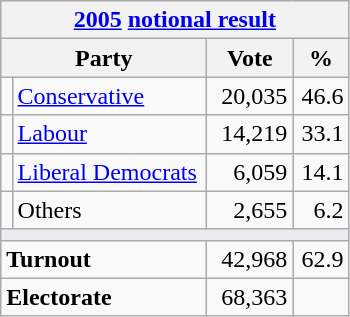<table class="wikitable">
<tr>
<th colspan="4"><a href='#'>2005</a> <a href='#'>notional result</a></th>
</tr>
<tr>
<th bgcolor="#DDDDFF" width="130px" colspan="2">Party</th>
<th bgcolor="#DDDDFF" width="50px">Vote</th>
<th bgcolor="#DDDDFF" width="30px">%</th>
</tr>
<tr>
<td></td>
<td><a href='#'>Conservative</a></td>
<td align=right>20,035</td>
<td align=right>46.6</td>
</tr>
<tr>
<td></td>
<td><a href='#'>Labour</a></td>
<td align=right>14,219</td>
<td align=right>33.1</td>
</tr>
<tr>
<td></td>
<td><a href='#'>Liberal Democrats</a></td>
<td align=right>6,059</td>
<td align=right>14.1</td>
</tr>
<tr>
<td></td>
<td>Others</td>
<td align=right>2,655</td>
<td align=right>6.2</td>
</tr>
<tr>
<td colspan="4" bgcolor="#EAECF0"></td>
</tr>
<tr>
<td colspan="2"><strong>Turnout</strong></td>
<td align=right>42,968</td>
<td align=right>62.9</td>
</tr>
<tr>
<td colspan="2"><strong>Electorate</strong></td>
<td align=right>68,363</td>
</tr>
</table>
